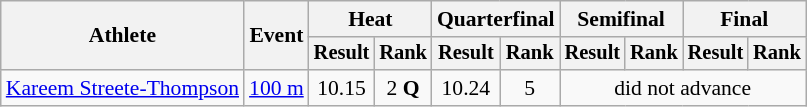<table class="wikitable" style="font-size:90%">
<tr>
<th rowspan="2">Athlete</th>
<th rowspan="2">Event</th>
<th colspan="2">Heat</th>
<th colspan="2">Quarterfinal</th>
<th colspan="2">Semifinal</th>
<th colspan="2">Final</th>
</tr>
<tr style="font-size:95%">
<th>Result</th>
<th>Rank</th>
<th>Result</th>
<th>Rank</th>
<th>Result</th>
<th>Rank</th>
<th>Result</th>
<th>Rank</th>
</tr>
<tr align=center>
<td align=left><a href='#'>Kareem Streete-Thompson</a></td>
<td align=left><a href='#'>100 m</a></td>
<td>10.15</td>
<td>2 <strong>Q</strong></td>
<td>10.24</td>
<td>5</td>
<td colspan=4>did not advance</td>
</tr>
</table>
